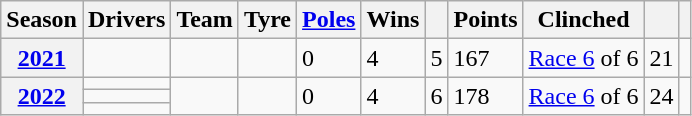<table class="wikitable sortable plainrowheaders";>
<tr>
<th scope=col>Season</th>
<th scope=col>Drivers</th>
<th scope=col>Team</th>
<th scope=col>Tyre</th>
<th scope=col><a href='#'>Poles</a></th>
<th scope=col>Wins</th>
<th scope=col></th>
<th scope=col>Points</th>
<th scope=col>Clinched</th>
<th scope=col></th>
<th scope=col class=unsortable></th>
</tr>
<tr>
<th scope=row style="text-align: center;"><a href='#'>2021</a></th>
<td align=left></td>
<td align=left></td>
<td></td>
<td>0</td>
<td>4</td>
<td>5</td>
<td>167</td>
<td><a href='#'>Race 6</a> of 6</td>
<td>21</td>
<td style="text-align:center;"></td>
</tr>
<tr>
<th scope=row style="text-align: center;" rowspan=3><a href='#'>2022</a></th>
<td></td>
<td rowspan=3></td>
<td rowspan=3></td>
<td rowspan=3>0</td>
<td rowspan=3>4</td>
<td rowspan=3>6</td>
<td rowspan=3>178</td>
<td rowspan=3><a href='#'>Race 6</a> of 6</td>
<td rowspan=3>24</td>
<td rowspan=3 style="text-align:center;"></td>
</tr>
<tr>
<td></td>
</tr>
<tr>
<td></td>
</tr>
</table>
